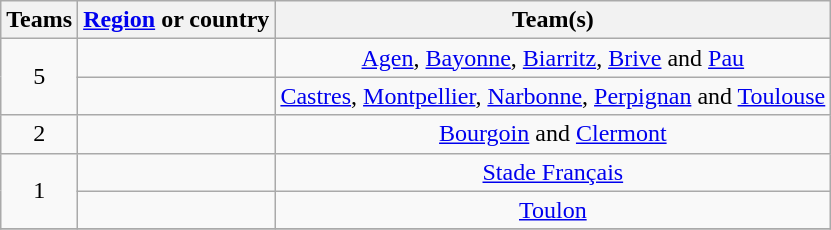<table class="wikitable" style="text-align:center">
<tr>
<th>Teams</th>
<th><a href='#'>Region</a> or country</th>
<th>Team(s)</th>
</tr>
<tr>
<td rowspan="2">5</td>
<td align="left"></td>
<td><a href='#'>Agen</a>, <a href='#'>Bayonne</a>, <a href='#'>Biarritz</a>, <a href='#'>Brive</a> and <a href='#'>Pau</a></td>
</tr>
<tr>
<td align="left"></td>
<td><a href='#'>Castres</a>, <a href='#'>Montpellier</a>, <a href='#'>Narbonne</a>, <a href='#'>Perpignan</a> and <a href='#'>Toulouse</a></td>
</tr>
<tr>
<td>2</td>
<td align="left"></td>
<td><a href='#'>Bourgoin</a> and <a href='#'>Clermont</a></td>
</tr>
<tr>
<td rowspan="2">1</td>
<td align="left"></td>
<td><a href='#'>Stade Français</a></td>
</tr>
<tr>
<td align="left"></td>
<td><a href='#'>Toulon</a></td>
</tr>
<tr>
</tr>
</table>
